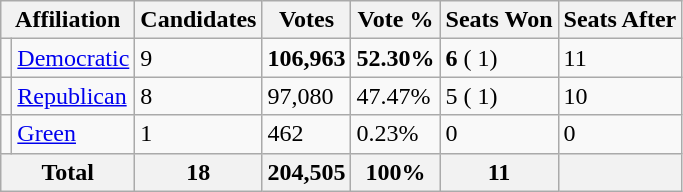<table class="wikitable">
<tr>
<th colspan="2">Affiliation</th>
<th>Candidates</th>
<th>Votes</th>
<th>Vote %</th>
<th>Seats Won</th>
<th>Seats After</th>
</tr>
<tr>
<td style=background-color:></td>
<td><a href='#'>Democratic</a></td>
<td>9</td>
<td><strong>106,963</strong></td>
<td><strong>52.30%</strong></td>
<td><strong>6</strong> ( 1)</td>
<td>11</td>
</tr>
<tr>
<td style=background-color:></td>
<td><a href='#'>Republican</a></td>
<td>8</td>
<td>97,080</td>
<td>47.47%</td>
<td>5 ( 1)</td>
<td>10</td>
</tr>
<tr>
<td style=background-color:></td>
<td><a href='#'>Green</a></td>
<td>1</td>
<td>462</td>
<td>0.23%</td>
<td>0</td>
<td>0</td>
</tr>
<tr>
<th colspan=2>Total</th>
<th>18</th>
<th>204,505</th>
<th>100%</th>
<th>11</th>
<th></th>
</tr>
</table>
